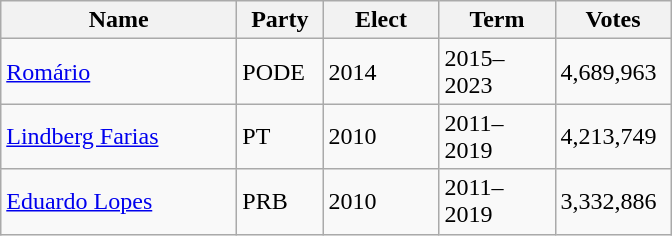<table class="wikitable sortable">
<tr>
<th style="width:150px;">Name</th>
<th style="width:50px;">Party</th>
<th style="width:70px;">Elect</th>
<th style="width:70px;">Term</th>
<th style="width:70px;">Votes</th>
</tr>
<tr>
<td><a href='#'>Romário</a></td>
<td>PODE</td>
<td>2014</td>
<td>2015–2023</td>
<td>4,689,963</td>
</tr>
<tr>
<td><a href='#'>Lindberg Farias</a></td>
<td>PT</td>
<td>2010</td>
<td>2011–2019</td>
<td>4,213,749</td>
</tr>
<tr>
<td><a href='#'>Eduardo Lopes</a><br></td>
<td>PRB</td>
<td>2010</td>
<td>2011–2019</td>
<td>3,332,886</td>
</tr>
</table>
